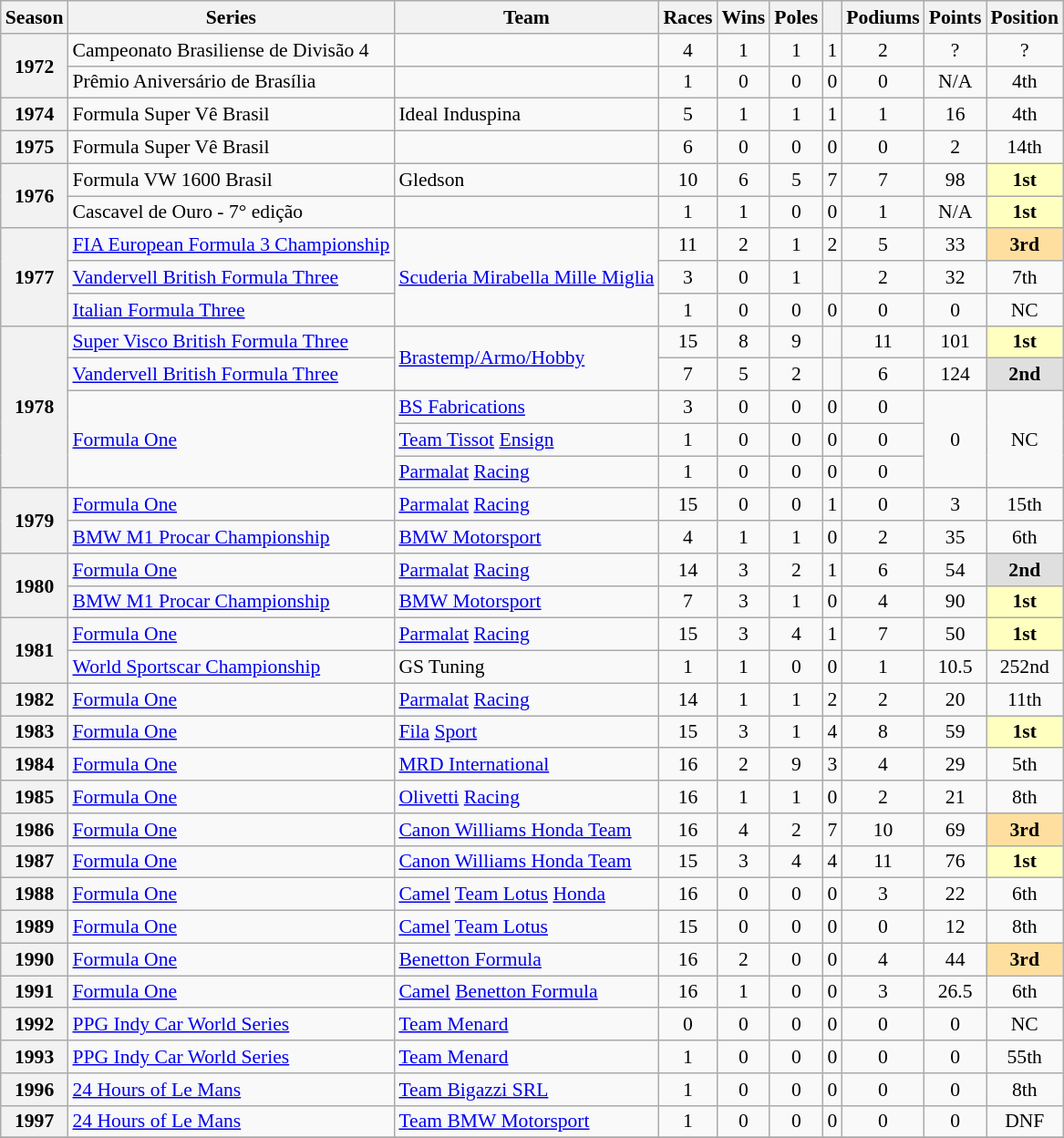<table class="wikitable" style="font-size: 90%; text-align:center">
<tr>
<th>Season</th>
<th>Series</th>
<th>Team</th>
<th>Races</th>
<th>Wins</th>
<th>Poles</th>
<th></th>
<th>Podiums</th>
<th>Points</th>
<th>Position</th>
</tr>
<tr>
<th rowspan=2>1972</th>
<td align=left>Campeonato Brasiliense de Divisão 4</td>
<td align=left></td>
<td>4</td>
<td>1</td>
<td>1</td>
<td>1</td>
<td>2</td>
<td>?</td>
<td>?</td>
</tr>
<tr>
<td align=left>Prêmio Aniversário de Brasília</td>
<td align=left></td>
<td>1</td>
<td>0</td>
<td>0</td>
<td>0</td>
<td>0</td>
<td>N/A</td>
<td>4th</td>
</tr>
<tr>
<th>1974</th>
<td align=left>Formula Super Vê Brasil</td>
<td align=left>Ideal Induspina</td>
<td>5</td>
<td>1</td>
<td>1</td>
<td>1</td>
<td>1</td>
<td>16</td>
<td>4th</td>
</tr>
<tr>
<th>1975</th>
<td align=left>Formula Super Vê Brasil</td>
<td align=left></td>
<td>6</td>
<td>0</td>
<td>0</td>
<td>0</td>
<td>0</td>
<td>2</td>
<td>14th</td>
</tr>
<tr>
<th rowspan=2>1976</th>
<td align=left>Formula VW 1600 Brasil</td>
<td align=left>Gledson</td>
<td>10</td>
<td>6</td>
<td>5</td>
<td>7</td>
<td>7</td>
<td>98</td>
<td style="background:#FFFFBF"><strong>1st</strong></td>
</tr>
<tr>
<td align=left>Cascavel de Ouro - 7° edição</td>
<td align=left></td>
<td>1</td>
<td>1</td>
<td>0</td>
<td>0</td>
<td>1</td>
<td>N/A</td>
<td style="background:#FFFFBF"><strong>1st</strong></td>
</tr>
<tr>
<th rowspan=3>1977</th>
<td align=left nowrap><a href='#'>FIA European Formula 3 Championship</a></td>
<td rowspan="3" style="text-align:left"><a href='#'>Scuderia Mirabella Mille Miglia</a></td>
<td>11</td>
<td>2</td>
<td>1</td>
<td>2</td>
<td>5</td>
<td>33</td>
<td style="background:#FFDF9F"><strong>3rd</strong></td>
</tr>
<tr>
<td align=left><a href='#'>Vandervell British Formula Three</a></td>
<td>3</td>
<td>0</td>
<td>1</td>
<td></td>
<td>2</td>
<td>32</td>
<td>7th</td>
</tr>
<tr>
<td align=left><a href='#'>Italian Formula Three</a></td>
<td>1</td>
<td>0</td>
<td>0</td>
<td>0</td>
<td>0</td>
<td>0</td>
<td>NC</td>
</tr>
<tr>
<th rowspan=5>1978</th>
<td align=left><a href='#'>Super Visco British Formula Three</a></td>
<td rowspan="2" style="text-align:left"><a href='#'>Brastemp/Armo/Hobby</a></td>
<td>15</td>
<td>8</td>
<td>9</td>
<td></td>
<td>11</td>
<td>101</td>
<td style="background:#FFFFBF"><strong>1st</strong></td>
</tr>
<tr>
<td align=left><a href='#'>Vandervell British Formula Three</a></td>
<td>7</td>
<td>5</td>
<td>2</td>
<td></td>
<td>6</td>
<td>124</td>
<td style="background:#DFDFDF"><strong>2nd</strong></td>
</tr>
<tr>
<td rowspan="3" style="text-align:left"><a href='#'>Formula One</a></td>
<td align=left><a href='#'>BS Fabrications</a></td>
<td>3</td>
<td>0</td>
<td>0</td>
<td>0</td>
<td>0</td>
<td rowspan=3>0</td>
<td rowspan=3>NC</td>
</tr>
<tr>
<td align=left><a href='#'>Team Tissot</a> <a href='#'>Ensign</a></td>
<td>1</td>
<td>0</td>
<td>0</td>
<td>0</td>
<td>0</td>
</tr>
<tr>
<td align=left><a href='#'>Parmalat</a> <a href='#'>Racing</a></td>
<td>1</td>
<td>0</td>
<td>0</td>
<td>0</td>
<td>0</td>
</tr>
<tr>
<th rowspan=2>1979</th>
<td align=left><a href='#'>Formula One</a></td>
<td align=left><a href='#'>Parmalat</a> <a href='#'>Racing</a></td>
<td>15</td>
<td>0</td>
<td>0</td>
<td>1</td>
<td>0</td>
<td>3</td>
<td>15th</td>
</tr>
<tr>
<td align=left><a href='#'>BMW M1 Procar Championship</a></td>
<td align=left><a href='#'>BMW Motorsport</a></td>
<td>4</td>
<td>1</td>
<td>1</td>
<td>0</td>
<td>2</td>
<td>35</td>
<td>6th</td>
</tr>
<tr>
<th rowspan=2>1980</th>
<td align=left><a href='#'>Formula One</a></td>
<td align=left><a href='#'>Parmalat</a> <a href='#'>Racing</a></td>
<td>14</td>
<td>3</td>
<td>2</td>
<td>1</td>
<td>6</td>
<td>54</td>
<td style="background:#DFDFDF"><strong>2nd</strong></td>
</tr>
<tr>
<td align=left><a href='#'>BMW M1 Procar Championship</a></td>
<td align=left><a href='#'>BMW Motorsport</a></td>
<td>7</td>
<td>3</td>
<td>1</td>
<td>0</td>
<td>4</td>
<td>90</td>
<td style="background:#FFFFBF"><strong>1st</strong></td>
</tr>
<tr>
<th rowspan=2>1981</th>
<td align=left><a href='#'>Formula One</a></td>
<td align=left><a href='#'>Parmalat</a> <a href='#'>Racing</a></td>
<td>15</td>
<td>3</td>
<td>4</td>
<td>1</td>
<td>7</td>
<td>50</td>
<td style="background:#FFFFBF"><strong>1st</strong></td>
</tr>
<tr>
<td align=left><a href='#'>World Sportscar Championship</a></td>
<td align=left>GS Tuning</td>
<td>1</td>
<td>1</td>
<td>0</td>
<td>0</td>
<td>1</td>
<td>10.5</td>
<td>252nd</td>
</tr>
<tr>
<th>1982</th>
<td align=left><a href='#'>Formula One</a></td>
<td align=left><a href='#'>Parmalat</a> <a href='#'>Racing</a></td>
<td>14</td>
<td>1</td>
<td>1</td>
<td>2</td>
<td>2</td>
<td>20</td>
<td>11th</td>
</tr>
<tr>
<th>1983</th>
<td align=left><a href='#'>Formula One</a></td>
<td align=left><a href='#'>Fila</a> <a href='#'>Sport</a></td>
<td>15</td>
<td>3</td>
<td>1</td>
<td>4</td>
<td>8</td>
<td>59</td>
<td style="background:#FFFFBF"><strong>1st</strong></td>
</tr>
<tr>
<th>1984</th>
<td align=left><a href='#'>Formula One</a></td>
<td align=left><a href='#'>MRD International</a></td>
<td>16</td>
<td>2</td>
<td>9</td>
<td>3</td>
<td>4</td>
<td>29</td>
<td>5th</td>
</tr>
<tr>
<th>1985</th>
<td align=left><a href='#'>Formula One</a></td>
<td align=left nowrap><a href='#'>Olivetti</a> <a href='#'>Racing</a></td>
<td>16</td>
<td>1</td>
<td>1</td>
<td>0</td>
<td>2</td>
<td>21</td>
<td>8th</td>
</tr>
<tr>
<th>1986</th>
<td align=left><a href='#'>Formula One</a></td>
<td align=left><a href='#'>Canon Williams Honda Team</a></td>
<td>16</td>
<td>4</td>
<td>2</td>
<td>7</td>
<td>10</td>
<td>69</td>
<td style="background:#FFDF9F"><strong>3rd</strong></td>
</tr>
<tr>
<th>1987</th>
<td align=left><a href='#'>Formula One</a></td>
<td align=left><a href='#'>Canon Williams Honda Team</a></td>
<td>15</td>
<td>3</td>
<td>4</td>
<td>4</td>
<td>11</td>
<td>76</td>
<td style="background:#FFFFBF"><strong>1st</strong></td>
</tr>
<tr>
<th>1988</th>
<td align=left><a href='#'>Formula One</a></td>
<td align=left><a href='#'>Camel</a> <a href='#'>Team Lotus</a> <a href='#'>Honda</a></td>
<td>16</td>
<td>0</td>
<td>0</td>
<td>0</td>
<td>3</td>
<td>22</td>
<td>6th</td>
</tr>
<tr>
<th>1989</th>
<td align=left><a href='#'>Formula One</a></td>
<td align=left><a href='#'>Camel</a> <a href='#'>Team Lotus</a></td>
<td>15</td>
<td>0</td>
<td>0</td>
<td>0</td>
<td>0</td>
<td>12</td>
<td>8th</td>
</tr>
<tr>
<th>1990</th>
<td align=left><a href='#'>Formula One</a></td>
<td align=left><a href='#'>Benetton Formula</a></td>
<td>16</td>
<td>2</td>
<td>0</td>
<td>0</td>
<td>4</td>
<td>44</td>
<td style="background:#FFDF9F"><strong>3rd</strong></td>
</tr>
<tr>
<th>1991</th>
<td align=left><a href='#'>Formula One</a></td>
<td align=left><a href='#'>Camel</a> <a href='#'>Benetton Formula</a></td>
<td>16</td>
<td>1</td>
<td>0</td>
<td>0</td>
<td>3</td>
<td>26.5</td>
<td>6th</td>
</tr>
<tr>
<th>1992</th>
<td align=left><a href='#'>PPG Indy Car World Series</a></td>
<td align=left><a href='#'>Team Menard</a></td>
<td>0</td>
<td>0</td>
<td>0</td>
<td>0</td>
<td>0</td>
<td>0</td>
<td>NC</td>
</tr>
<tr>
<th>1993</th>
<td align=left><a href='#'>PPG Indy Car World Series</a></td>
<td align=left><a href='#'>Team Menard</a></td>
<td>1</td>
<td>0</td>
<td>0</td>
<td>0</td>
<td>0</td>
<td>0</td>
<td>55th</td>
</tr>
<tr>
<th>1996</th>
<td align=left><a href='#'>24 Hours of Le Mans</a></td>
<td align=left><a href='#'>Team Bigazzi SRL</a></td>
<td>1</td>
<td>0</td>
<td>0</td>
<td>0</td>
<td>0</td>
<td>0</td>
<td>8th</td>
</tr>
<tr>
<th>1997</th>
<td align=left><a href='#'>24 Hours of Le Mans</a></td>
<td align=left><a href='#'>Team BMW Motorsport</a></td>
<td>1</td>
<td>0</td>
<td>0</td>
<td>0</td>
<td>0</td>
<td>0</td>
<td>DNF</td>
</tr>
<tr>
</tr>
</table>
